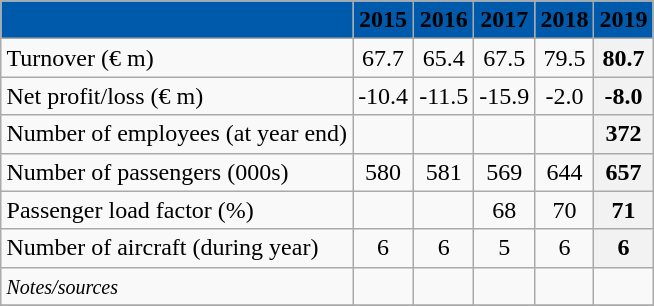<table class="wikitable" style="margin:1em auto;">
<tr style="text-align:center;">
<th style="background: #005aab;"></th>
<th style="background: #005aab;"><span>2015</span></th>
<th style="background: #005aab;"><span>2016</span></th>
<th style="background: #005aab;"><span>2017</span></th>
<th style="background: #005aab;"><span>2018</span></th>
<th style="background: #005aab;"><span>2019</span></th>
</tr>
<tr>
<td>Turnover (€ m)</td>
<td align=center>67.7</td>
<td align=center>65.4</td>
<td align=center>67.5</td>
<td align=center>79.5</td>
<th align=center>80.7</th>
</tr>
<tr>
<td>Net profit/loss (€ m)</td>
<td align=center><span>-10.4</span></td>
<td align=center><span>-11.5</span></td>
<td align=center><span>-15.9</span></td>
<td align=center><span>-2.0</span></td>
<th align=center><span>-8.0</span></th>
</tr>
<tr>
<td>Number of employees (at year end)</td>
<td align=center></td>
<td align=center></td>
<td align=center></td>
<td align=center></td>
<th align=center>372</th>
</tr>
<tr>
<td>Number of passengers (000s)</td>
<td align=center>580</td>
<td align=center>581</td>
<td align=center>569</td>
<td align=center>644</td>
<th align=center>657</th>
</tr>
<tr>
<td>Passenger load factor (%)</td>
<td align=center></td>
<td align=center></td>
<td align=center>68</td>
<td align=center>70</td>
<th align=center>71</th>
</tr>
<tr>
<td>Number of aircraft (during year)</td>
<td align=center>6</td>
<td align=center>6</td>
<td align=center>5</td>
<td align=center>6</td>
<th align=center>6</th>
</tr>
<tr>
<td><small><em>Notes/sources</em></small></td>
<td style="text-align:center;"><br></td>
<td style="text-align:center;"><br></td>
<td style="text-align:center;"></td>
<td style="text-align:center;"></td>
<td style="text-align:center;"></td>
</tr>
<tr>
</tr>
</table>
